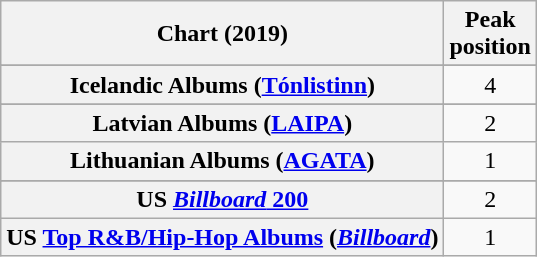<table class="wikitable sortable plainrowheaders" style="text-align:center">
<tr>
<th scope="col">Chart (2019)</th>
<th scope="col">Peak<br>position</th>
</tr>
<tr>
</tr>
<tr>
</tr>
<tr>
</tr>
<tr>
</tr>
<tr>
</tr>
<tr>
</tr>
<tr>
</tr>
<tr>
</tr>
<tr>
</tr>
<tr>
<th scope="row">Icelandic Albums (<a href='#'>Tónlistinn</a>)</th>
<td>4</td>
</tr>
<tr>
</tr>
<tr>
</tr>
<tr>
<th scope="row">Latvian Albums (<a href='#'>LAIPA</a>)</th>
<td>2</td>
</tr>
<tr>
<th scope="row">Lithuanian Albums (<a href='#'>AGATA</a>)</th>
<td>1</td>
</tr>
<tr>
</tr>
<tr>
</tr>
<tr>
</tr>
<tr>
</tr>
<tr>
<th scope="row">US <a href='#'><em>Billboard</em> 200</a></th>
<td>2</td>
</tr>
<tr>
<th scope="row">US <a href='#'>Top R&B/Hip-Hop Albums</a> (<em><a href='#'>Billboard</a></em>)</th>
<td>1</td>
</tr>
</table>
